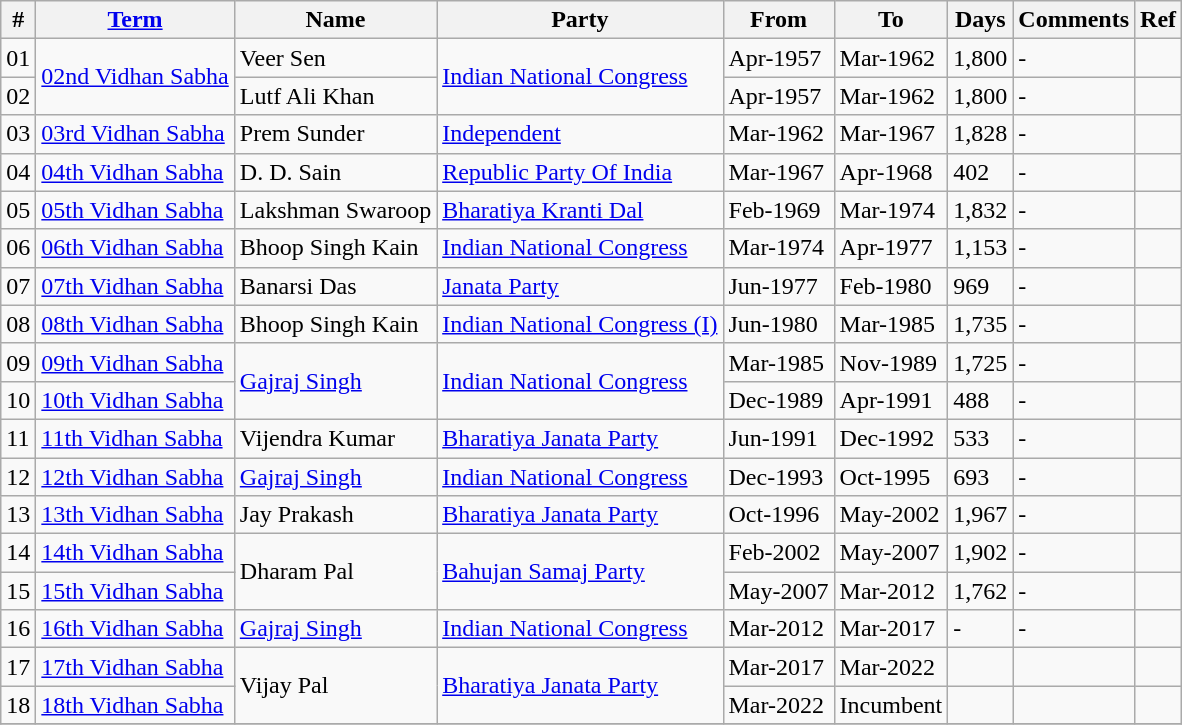<table class="wikitable sortable">
<tr>
<th>#</th>
<th><a href='#'>Term</a></th>
<th>Name</th>
<th>Party</th>
<th>From</th>
<th>To</th>
<th>Days</th>
<th>Comments</th>
<th>Ref</th>
</tr>
<tr>
<td>01</td>
<td rowspan="2"><a href='#'>02nd Vidhan Sabha</a></td>
<td>Veer Sen</td>
<td rowspan="2"><a href='#'>Indian National Congress</a></td>
<td>Apr-1957</td>
<td>Mar-1962</td>
<td>1,800</td>
<td>-</td>
<td></td>
</tr>
<tr>
<td>02</td>
<td>Lutf Ali Khan</td>
<td>Apr-1957</td>
<td>Mar-1962</td>
<td>1,800</td>
<td>-</td>
<td></td>
</tr>
<tr>
<td>03</td>
<td><a href='#'>03rd Vidhan Sabha</a></td>
<td>Prem Sunder</td>
<td><a href='#'>Independent</a></td>
<td>Mar-1962</td>
<td>Mar-1967</td>
<td>1,828</td>
<td>-</td>
<td></td>
</tr>
<tr>
<td>04</td>
<td><a href='#'>04th Vidhan Sabha</a></td>
<td>D. D. Sain</td>
<td><a href='#'>Republic Party Of India</a></td>
<td>Mar-1967</td>
<td>Apr-1968</td>
<td>402</td>
<td>-</td>
<td></td>
</tr>
<tr>
<td>05</td>
<td><a href='#'>05th Vidhan Sabha</a></td>
<td>Lakshman Swaroop</td>
<td><a href='#'>Bharatiya Kranti Dal</a></td>
<td>Feb-1969</td>
<td>Mar-1974</td>
<td>1,832</td>
<td>-</td>
<td></td>
</tr>
<tr>
<td>06</td>
<td><a href='#'>06th Vidhan Sabha</a></td>
<td>Bhoop Singh Kain</td>
<td><a href='#'>Indian National Congress</a></td>
<td>Mar-1974</td>
<td>Apr-1977</td>
<td>1,153</td>
<td>-</td>
<td></td>
</tr>
<tr>
<td>07</td>
<td><a href='#'>07th Vidhan Sabha</a></td>
<td>Banarsi Das</td>
<td><a href='#'>Janata Party</a></td>
<td>Jun-1977</td>
<td>Feb-1980</td>
<td>969</td>
<td>-</td>
<td></td>
</tr>
<tr>
<td>08</td>
<td><a href='#'>08th Vidhan Sabha</a></td>
<td>Bhoop Singh Kain</td>
<td><a href='#'>Indian National Congress (I)</a></td>
<td>Jun-1980</td>
<td>Mar-1985</td>
<td>1,735</td>
<td>-</td>
<td></td>
</tr>
<tr>
<td>09</td>
<td><a href='#'>09th Vidhan Sabha</a></td>
<td rowspan="2"><a href='#'>Gajraj Singh</a></td>
<td rowspan="2"><a href='#'>Indian National Congress</a></td>
<td>Mar-1985</td>
<td>Nov-1989</td>
<td>1,725</td>
<td>-</td>
<td></td>
</tr>
<tr>
<td>10</td>
<td><a href='#'>10th Vidhan Sabha</a></td>
<td>Dec-1989</td>
<td>Apr-1991</td>
<td>488</td>
<td>-</td>
<td></td>
</tr>
<tr>
<td>11</td>
<td><a href='#'>11th Vidhan Sabha</a></td>
<td>Vijendra Kumar</td>
<td><a href='#'>Bharatiya Janata Party</a></td>
<td>Jun-1991</td>
<td>Dec-1992</td>
<td>533</td>
<td>-</td>
<td></td>
</tr>
<tr>
<td>12</td>
<td><a href='#'>12th Vidhan Sabha</a></td>
<td><a href='#'>Gajraj Singh</a></td>
<td><a href='#'>Indian National Congress</a></td>
<td>Dec-1993</td>
<td>Oct-1995</td>
<td>693</td>
<td>-</td>
<td></td>
</tr>
<tr>
<td>13</td>
<td><a href='#'>13th Vidhan Sabha</a></td>
<td>Jay Prakash</td>
<td><a href='#'>Bharatiya Janata Party</a></td>
<td>Oct-1996</td>
<td>May-2002</td>
<td>1,967</td>
<td>-</td>
<td></td>
</tr>
<tr>
<td>14</td>
<td><a href='#'>14th Vidhan Sabha</a></td>
<td rowspan="2">Dharam Pal</td>
<td rowspan="2"><a href='#'>Bahujan Samaj Party</a></td>
<td>Feb-2002</td>
<td>May-2007</td>
<td>1,902</td>
<td>-</td>
<td></td>
</tr>
<tr>
<td>15</td>
<td><a href='#'>15th Vidhan Sabha</a></td>
<td>May-2007</td>
<td>Mar-2012</td>
<td>1,762</td>
<td>-</td>
<td></td>
</tr>
<tr>
<td>16</td>
<td><a href='#'>16th Vidhan Sabha</a></td>
<td><a href='#'>Gajraj Singh</a></td>
<td><a href='#'>Indian National Congress</a></td>
<td>Mar-2012</td>
<td>Mar-2017</td>
<td>-</td>
<td>-</td>
<td></td>
</tr>
<tr>
<td>17</td>
<td><a href='#'>17th Vidhan Sabha</a></td>
<td rowspan="2">Vijay Pal</td>
<td rowspan="2"><a href='#'>Bharatiya Janata Party</a></td>
<td>Mar-2017</td>
<td>Mar-2022</td>
<td></td>
<td></td>
<td></td>
</tr>
<tr>
<td>18</td>
<td><a href='#'>18th Vidhan Sabha</a></td>
<td>Mar-2022</td>
<td>Incumbent</td>
<td></td>
<td></td>
<td></td>
</tr>
<tr>
</tr>
</table>
